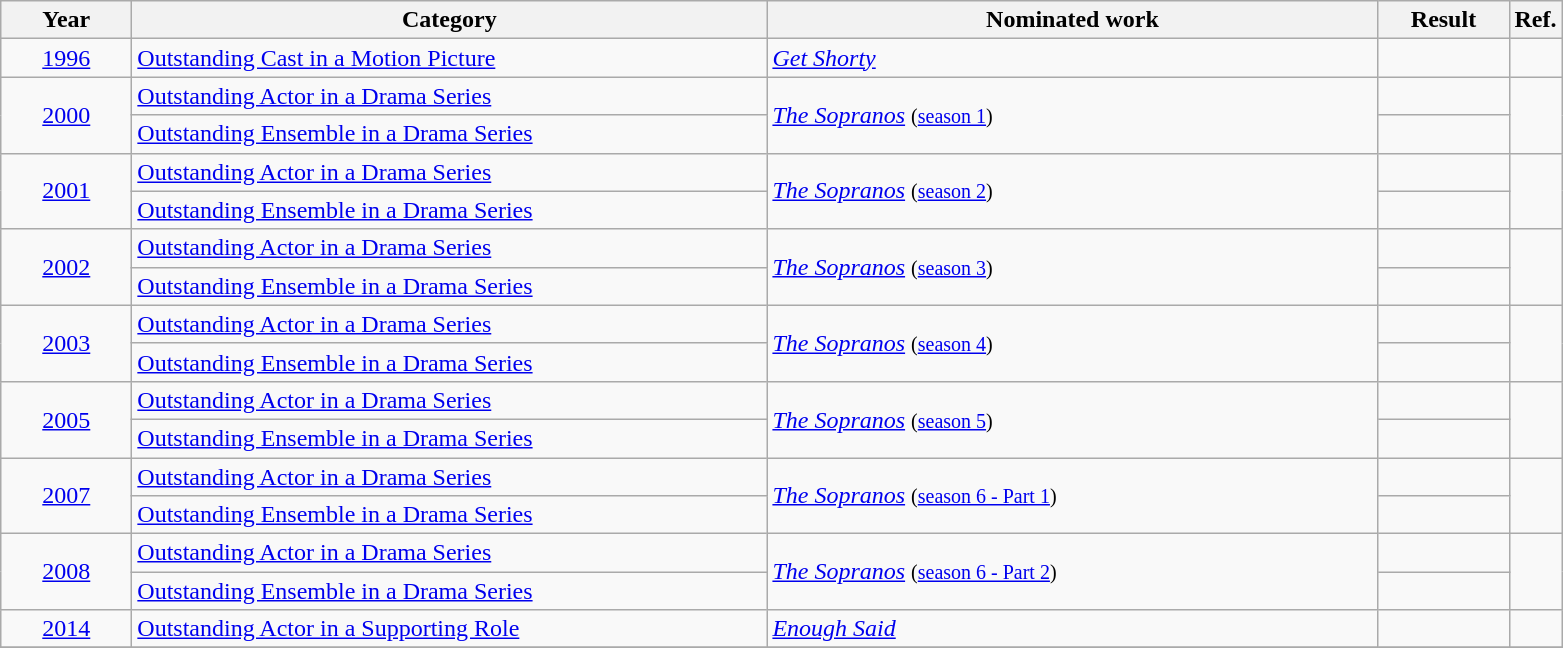<table class=wikitable>
<tr>
<th scope="col" style="width:5em;">Year</th>
<th scope="col" style="width:26em;">Category</th>
<th scope="col" style="width:25em;">Nominated work</th>
<th scope="col" style="width:5em;">Result</th>
<th>Ref.</th>
</tr>
<tr>
<td style="text-align:center;"><a href='#'>1996</a></td>
<td><a href='#'>Outstanding Cast in a Motion Picture</a></td>
<td><em><a href='#'>Get Shorty</a></em></td>
<td></td>
<td style="text-align:center;"></td>
</tr>
<tr>
<td style="text-align:center;", rowspan="2"><a href='#'>2000</a></td>
<td><a href='#'>Outstanding Actor in a Drama Series</a></td>
<td rowspan=2><em><a href='#'>The Sopranos</a></em> <small> (<a href='#'>season 1</a>) </small></td>
<td></td>
<td style="text-align:center;" rowspan="2"></td>
</tr>
<tr>
<td><a href='#'>Outstanding Ensemble in a Drama Series</a></td>
<td></td>
</tr>
<tr>
<td style="text-align:center;", rowspan="2"><a href='#'>2001</a></td>
<td><a href='#'>Outstanding Actor in a Drama Series</a></td>
<td rowspan=2><em><a href='#'>The Sopranos</a></em> <small> (<a href='#'>season 2</a>) </small></td>
<td></td>
<td style="text-align:center;" rowspan="2"></td>
</tr>
<tr>
<td><a href='#'>Outstanding Ensemble in a Drama Series</a></td>
<td></td>
</tr>
<tr>
<td style="text-align:center;", rowspan="2"><a href='#'>2002</a></td>
<td><a href='#'>Outstanding Actor in a Drama Series</a></td>
<td rowspan=2><em><a href='#'>The Sopranos</a></em> <small> (<a href='#'>season 3</a>) </small></td>
<td></td>
<td style="text-align:center;" rowspan="2"></td>
</tr>
<tr>
<td><a href='#'>Outstanding Ensemble in a Drama Series</a></td>
<td></td>
</tr>
<tr>
<td style="text-align:center;", rowspan="2"><a href='#'>2003</a></td>
<td><a href='#'>Outstanding Actor in a Drama Series</a></td>
<td rowspan=2><em><a href='#'>The Sopranos</a></em> <small> (<a href='#'>season 4</a>) </small></td>
<td></td>
<td style="text-align:center;" rowspan="2"></td>
</tr>
<tr>
<td><a href='#'>Outstanding Ensemble in a Drama Series</a></td>
<td></td>
</tr>
<tr>
<td style="text-align:center;", rowspan="2"><a href='#'>2005</a></td>
<td><a href='#'>Outstanding Actor in a Drama Series</a></td>
<td rowspan=2><em><a href='#'>The Sopranos</a></em> <small> (<a href='#'>season 5</a>) </small></td>
<td></td>
<td style="text-align:center;" rowspan="2"></td>
</tr>
<tr>
<td><a href='#'>Outstanding Ensemble in a Drama Series</a></td>
<td></td>
</tr>
<tr>
<td style="text-align:center;", rowspan="2"><a href='#'>2007</a></td>
<td><a href='#'>Outstanding Actor in a Drama Series</a></td>
<td rowspan=2><em><a href='#'>The Sopranos</a></em> <small> (<a href='#'>season 6 - Part 1</a>) </small></td>
<td></td>
<td style="text-align:center;" rowspan="2"></td>
</tr>
<tr>
<td><a href='#'>Outstanding Ensemble in a Drama Series</a></td>
<td></td>
</tr>
<tr>
<td style="text-align:center;", rowspan="2"><a href='#'>2008</a></td>
<td><a href='#'>Outstanding Actor in a Drama Series</a></td>
<td rowspan=2><em><a href='#'>The Sopranos</a></em> <small> (<a href='#'>season 6 - Part 2</a>) </small></td>
<td></td>
<td style="text-align:center;" rowspan="2"></td>
</tr>
<tr>
<td><a href='#'>Outstanding Ensemble in a Drama Series</a></td>
<td></td>
</tr>
<tr>
<td style="text-align:center;"><a href='#'>2014</a></td>
<td><a href='#'>Outstanding Actor in a Supporting Role</a></td>
<td><em><a href='#'>Enough Said</a></em></td>
<td></td>
<td style="text-align:center;"></td>
</tr>
<tr>
</tr>
</table>
